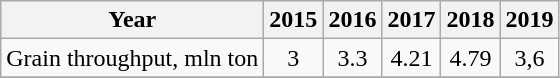<table class="wikitable"  style="text-align:center">
<tr>
<th>Year</th>
<th>2015</th>
<th>2016</th>
<th>2017</th>
<th>2018</th>
<th>2019</th>
</tr>
<tr>
<td>Grain throughput, mln ton</td>
<td>3</td>
<td>3.3</td>
<td>4.21</td>
<td>4.79</td>
<td>3,6</td>
</tr>
<tr>
</tr>
</table>
